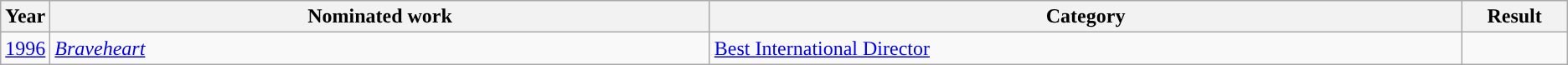<table class="wikitable">
<tr>
<th scope="col" style="width:1em;">Year</th>
<th scope="col" style="width:35em;">Nominated work</th>
<th scope="col" style="width:40em;">Category</th>
<th scope="col" style="width:5em;">Result</th>
</tr>
<tr>
<td><a href='#'>1996</a></td>
<td><em><a href='#'>Braveheart</a></em></td>
<td><a href='#'>Best International Director</a></td>
<td></td>
</tr>
</table>
